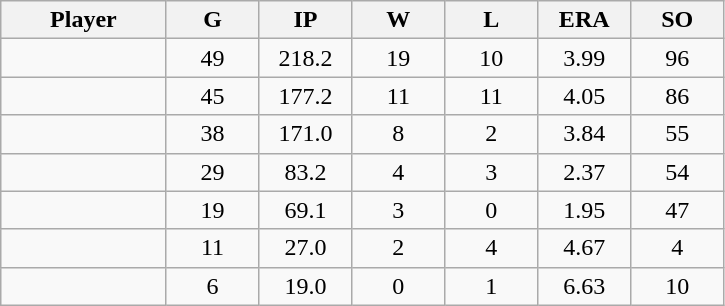<table class="wikitable sortable">
<tr>
<th bgcolor="#DDDDFF" width="16%">Player</th>
<th bgcolor="#DDDDFF" width="9%">G</th>
<th bgcolor="#DDDDFF" width="9%">IP</th>
<th bgcolor="#DDDDFF" width="9%">W</th>
<th bgcolor="#DDDDFF" width="9%">L</th>
<th bgcolor="#DDDDFF" width="9%">ERA</th>
<th bgcolor="#DDDDFF" width="9%">SO</th>
</tr>
<tr align="center">
<td></td>
<td>49</td>
<td>218.2</td>
<td>19</td>
<td>10</td>
<td>3.99</td>
<td>96</td>
</tr>
<tr align="center">
<td></td>
<td>45</td>
<td>177.2</td>
<td>11</td>
<td>11</td>
<td>4.05</td>
<td>86</td>
</tr>
<tr align="center">
<td></td>
<td>38</td>
<td>171.0</td>
<td>8</td>
<td>2</td>
<td>3.84</td>
<td>55</td>
</tr>
<tr align="center">
<td></td>
<td>29</td>
<td>83.2</td>
<td>4</td>
<td>3</td>
<td>2.37</td>
<td>54</td>
</tr>
<tr align="center">
<td></td>
<td>19</td>
<td>69.1</td>
<td>3</td>
<td>0</td>
<td>1.95</td>
<td>47</td>
</tr>
<tr align="center">
<td></td>
<td>11</td>
<td>27.0</td>
<td>2</td>
<td>4</td>
<td>4.67</td>
<td>4</td>
</tr>
<tr align="center">
<td></td>
<td>6</td>
<td>19.0</td>
<td>0</td>
<td>1</td>
<td>6.63</td>
<td>10</td>
</tr>
</table>
